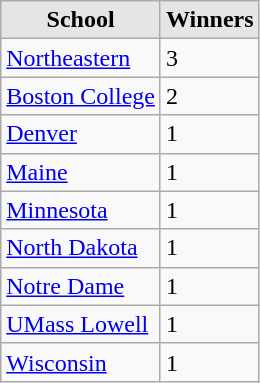<table class="wikitable">
<tr>
<th style="background:#e5e5e5;">School</th>
<th style="background:#e5e5e5;">Winners</th>
</tr>
<tr>
<td><a href='#'>Northeastern</a></td>
<td>3</td>
</tr>
<tr>
<td><a href='#'>Boston College</a></td>
<td>2</td>
</tr>
<tr>
<td><a href='#'>Denver</a></td>
<td>1</td>
</tr>
<tr>
<td><a href='#'>Maine</a></td>
<td>1</td>
</tr>
<tr>
<td><a href='#'>Minnesota</a></td>
<td>1</td>
</tr>
<tr>
<td><a href='#'>North Dakota</a></td>
<td>1</td>
</tr>
<tr>
<td><a href='#'>Notre Dame</a></td>
<td>1</td>
</tr>
<tr>
<td><a href='#'>UMass Lowell</a></td>
<td>1</td>
</tr>
<tr>
<td><a href='#'>Wisconsin</a></td>
<td>1</td>
</tr>
</table>
